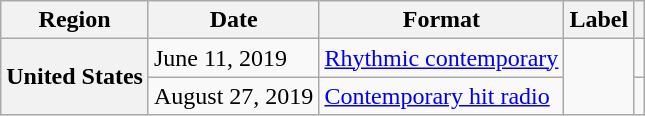<table class="wikitable plainrowheaders">
<tr>
<th>Region</th>
<th>Date</th>
<th>Format</th>
<th>Label</th>
<th></th>
</tr>
<tr>
<th scope="row" rowspan="2">United States</th>
<td>June 11, 2019</td>
<td><a href='#'>Rhythmic contemporary</a></td>
<td rowspan="2"></td>
<td></td>
</tr>
<tr>
<td>August 27, 2019</td>
<td><a href='#'>Contemporary hit radio</a></td>
<td></td>
</tr>
</table>
